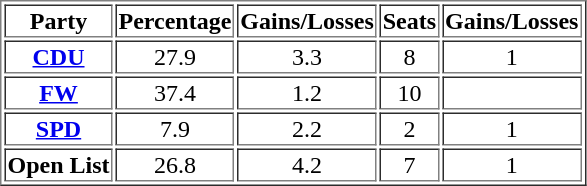<table border="1">
<tr>
<th>Party</th>
<th>Percentage</th>
<th>Gains/Losses</th>
<th>Seats</th>
<th>Gains/Losses</th>
</tr>
<tr>
<th><a href='#'>CDU</a></th>
<td align="center">27.9</td>
<td align="center"> 3.3</td>
<td align="center">8</td>
<td align="center"> 1</td>
</tr>
<tr>
<th><a href='#'>FW</a></th>
<td align="center">37.4</td>
<td align="center"> 1.2</td>
<td align="center">10</td>
<td align="center"></td>
</tr>
<tr>
<th><a href='#'>SPD</a></th>
<td align="center">7.9</td>
<td align="center"> 2.2</td>
<td align="center">2</td>
<td align="center"> 1</td>
</tr>
<tr>
<th>Open List</th>
<td align="center">26.8</td>
<td align="center"> 4.2</td>
<td align="center">7</td>
<td align="center"> 1</td>
</tr>
</table>
